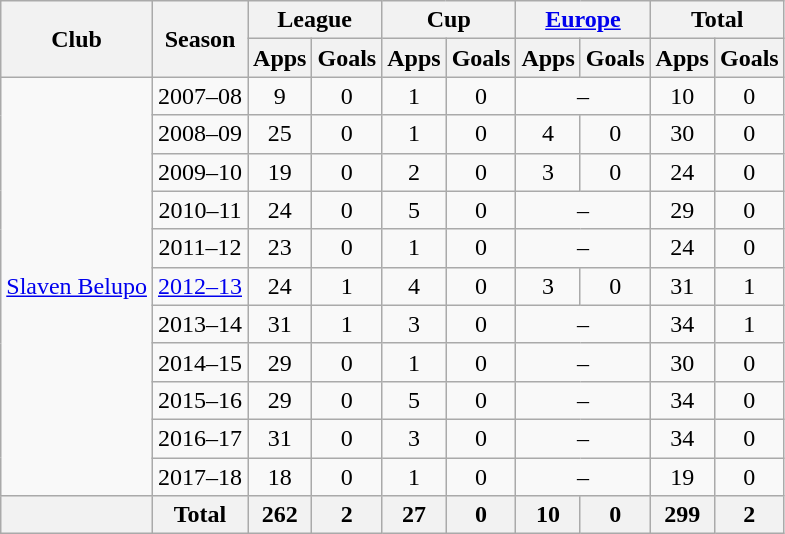<table class="wikitable" style="text-align: center">
<tr>
<th rowspan="2">Club</th>
<th rowspan="2">Season</th>
<th colspan="2">League</th>
<th colspan="2">Cup</th>
<th colspan="2"><a href='#'>Europe</a></th>
<th colspan="2">Total</th>
</tr>
<tr>
<th>Apps</th>
<th>Goals</th>
<th>Apps</th>
<th>Goals</th>
<th>Apps</th>
<th>Goals</th>
<th>Apps</th>
<th>Goals</th>
</tr>
<tr>
<td rowspan="11" valign="center"><a href='#'>Slaven Belupo</a></td>
<td>2007–08</td>
<td>9</td>
<td>0</td>
<td>1</td>
<td>0</td>
<td colspan="2">–</td>
<td>10</td>
<td>0</td>
</tr>
<tr>
<td>2008–09</td>
<td>25</td>
<td>0</td>
<td>1</td>
<td>0</td>
<td>4</td>
<td>0</td>
<td>30</td>
<td>0</td>
</tr>
<tr>
<td>2009–10</td>
<td>19</td>
<td>0</td>
<td>2</td>
<td>0</td>
<td>3</td>
<td>0</td>
<td>24</td>
<td>0</td>
</tr>
<tr>
<td>2010–11</td>
<td>24</td>
<td>0</td>
<td>5</td>
<td>0</td>
<td colspan="2">–</td>
<td>29</td>
<td>0</td>
</tr>
<tr>
<td>2011–12</td>
<td>23</td>
<td>0</td>
<td>1</td>
<td>0</td>
<td colspan="2">–</td>
<td>24</td>
<td>0</td>
</tr>
<tr>
<td><a href='#'>2012–13</a></td>
<td>24</td>
<td>1</td>
<td>4</td>
<td>0</td>
<td>3</td>
<td>0</td>
<td>31</td>
<td>1</td>
</tr>
<tr>
<td>2013–14</td>
<td>31</td>
<td>1</td>
<td>3</td>
<td>0</td>
<td colspan="2">–</td>
<td>34</td>
<td>1</td>
</tr>
<tr>
<td>2014–15</td>
<td>29</td>
<td>0</td>
<td>1</td>
<td>0</td>
<td colspan="2">–</td>
<td>30</td>
<td>0</td>
</tr>
<tr>
<td>2015–16</td>
<td>29</td>
<td>0</td>
<td>5</td>
<td>0</td>
<td colspan="2">–</td>
<td>34</td>
<td>0</td>
</tr>
<tr>
<td>2016–17</td>
<td>31</td>
<td>0</td>
<td>3</td>
<td>0</td>
<td colspan="2">–</td>
<td>34</td>
<td>0</td>
</tr>
<tr>
<td>2017–18</td>
<td>18</td>
<td>0</td>
<td>1</td>
<td>0</td>
<td colspan="2">–</td>
<td>19</td>
<td>0</td>
</tr>
<tr>
<th></th>
<th>Total</th>
<th>262</th>
<th>2</th>
<th>27</th>
<th>0</th>
<th>10</th>
<th>0</th>
<th>299</th>
<th>2</th>
</tr>
</table>
